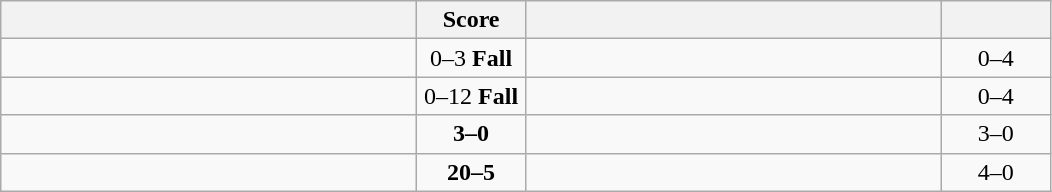<table class="wikitable" style="text-align: center; ">
<tr>
<th align="right" width="270"></th>
<th width="65">Score</th>
<th align="left" width="270"></th>
<th width="65"></th>
</tr>
<tr>
<td align="left"></td>
<td>0–3 <strong>Fall</strong></td>
<td align="left"><strong></strong></td>
<td>0–4 <strong></strong></td>
</tr>
<tr>
<td align="left"></td>
<td>0–12 <strong>Fall</strong></td>
<td align="left"><strong></strong></td>
<td>0–4 <strong></strong></td>
</tr>
<tr>
<td align="left"><strong></strong></td>
<td><strong>3–0</strong></td>
<td style="text-align:left;"></td>
<td>3–0 <strong></strong></td>
</tr>
<tr>
<td align="left"><strong></strong></td>
<td><strong>20–5</strong></td>
<td style="text-align:left;"></td>
<td>4–0 <strong></strong></td>
</tr>
</table>
